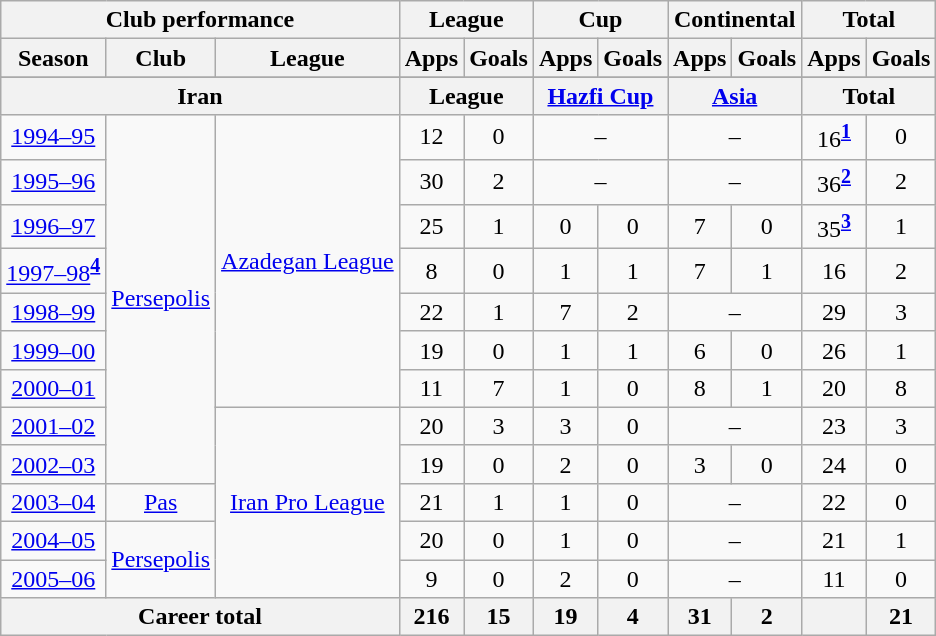<table class="wikitable" style="text-align:center">
<tr>
<th colspan=3>Club performance</th>
<th colspan=2>League</th>
<th colspan=2>Cup</th>
<th colspan=2>Continental</th>
<th colspan=2>Total</th>
</tr>
<tr>
<th>Season</th>
<th>Club</th>
<th>League</th>
<th>Apps</th>
<th>Goals</th>
<th>Apps</th>
<th>Goals</th>
<th>Apps</th>
<th>Goals</th>
<th>Apps</th>
<th>Goals</th>
</tr>
<tr>
</tr>
<tr>
<th colspan=3>Iran</th>
<th colspan=2>League</th>
<th colspan=2><a href='#'>Hazfi Cup</a></th>
<th colspan=2><a href='#'>Asia</a></th>
<th colspan=2>Total</th>
</tr>
<tr>
<td><a href='#'>1994–95</a></td>
<td rowspan="9"><a href='#'>Persepolis</a></td>
<td rowspan="7"><a href='#'>Azadegan League</a></td>
<td>12</td>
<td>0</td>
<td colspan="2">–</td>
<td colspan="2">–</td>
<td>16<sup><strong><a href='#'>1</a></strong></sup></td>
<td>0</td>
</tr>
<tr>
<td><a href='#'>1995–96</a></td>
<td>30</td>
<td>2</td>
<td colspan="2">–</td>
<td colspan="2">–</td>
<td>36<sup><strong><a href='#'>2</a></strong></sup></td>
<td>2</td>
</tr>
<tr>
<td><a href='#'>1996–97</a></td>
<td>25</td>
<td>1</td>
<td>0</td>
<td>0</td>
<td>7</td>
<td>0</td>
<td>35<sup><strong><a href='#'>3</a></strong></sup></td>
<td>1</td>
</tr>
<tr>
<td><a href='#'>1997–98</a><sup><strong><a href='#'>4</a></strong></sup></td>
<td>8</td>
<td>0</td>
<td>1</td>
<td>1</td>
<td>7</td>
<td>1</td>
<td>16</td>
<td>2</td>
</tr>
<tr>
<td><a href='#'>1998–99</a></td>
<td>22</td>
<td>1</td>
<td>7</td>
<td>2</td>
<td colspan="2">–</td>
<td>29</td>
<td>3</td>
</tr>
<tr>
<td><a href='#'>1999–00</a></td>
<td>19</td>
<td>0</td>
<td>1</td>
<td>1</td>
<td>6</td>
<td>0</td>
<td>26</td>
<td>1</td>
</tr>
<tr>
<td><a href='#'>2000–01</a></td>
<td>11</td>
<td>7</td>
<td>1</td>
<td>0</td>
<td>8</td>
<td>1</td>
<td>20</td>
<td>8</td>
</tr>
<tr>
<td><a href='#'>2001–02</a></td>
<td rowspan="5"><a href='#'>Iran Pro League</a></td>
<td>20</td>
<td>3</td>
<td>3</td>
<td>0</td>
<td colspan="2">–</td>
<td>23</td>
<td>3</td>
</tr>
<tr>
<td><a href='#'>2002–03</a></td>
<td>19</td>
<td>0</td>
<td>2</td>
<td>0</td>
<td>3</td>
<td>0</td>
<td>24</td>
<td>0</td>
</tr>
<tr>
<td><a href='#'>2003–04</a></td>
<td><a href='#'>Pas</a></td>
<td>21</td>
<td>1</td>
<td>1</td>
<td>0</td>
<td colspan="2">–</td>
<td>22</td>
<td>0</td>
</tr>
<tr>
<td><a href='#'>2004–05</a></td>
<td rowspan="2"><a href='#'>Persepolis</a></td>
<td>20</td>
<td>0</td>
<td>1</td>
<td>0</td>
<td colspan="2">–</td>
<td>21</td>
<td>1</td>
</tr>
<tr>
<td><a href='#'>2005–06</a></td>
<td>9</td>
<td>0</td>
<td>2</td>
<td>0</td>
<td colspan="2">–</td>
<td>11</td>
<td>0</td>
</tr>
<tr>
<th colspan=3>Career total</th>
<th>216</th>
<th>15</th>
<th>19</th>
<th>4</th>
<th>31</th>
<th>2</th>
<th></th>
<th>21</th>
</tr>
</table>
